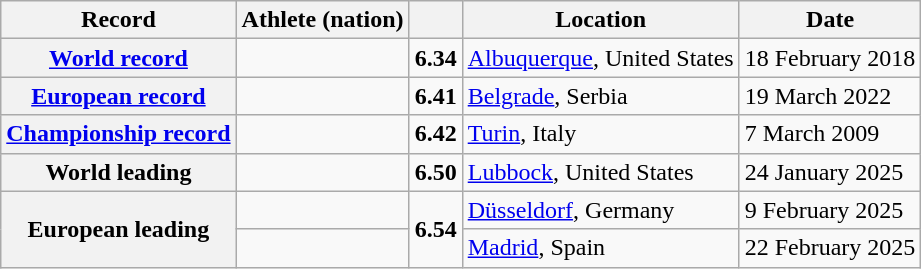<table class="wikitable">
<tr>
<th scope="col">Record</th>
<th scope="col">Athlete (nation)</th>
<th scope="col"></th>
<th scope="col">Location</th>
<th scope="col">Date</th>
</tr>
<tr>
<th scope="row"><a href='#'>World record</a></th>
<td></td>
<td align="center"><strong>6.34</strong></td>
<td><a href='#'>Albuquerque</a>, United States</td>
<td rowspan="1">18 February 2018</td>
</tr>
<tr>
<th scope="row"><a href='#'>European record</a></th>
<td></td>
<td align="center"><strong>6.41</strong></td>
<td><a href='#'>Belgrade</a>, Serbia</td>
<td rowspan="1">19 March 2022</td>
</tr>
<tr>
<th><a href='#'>Championship record</a></th>
<td></td>
<td align="center"><strong>6.42</strong></td>
<td><a href='#'>Turin</a>, Italy</td>
<td>7 March 2009</td>
</tr>
<tr>
<th scope="row">World leading</th>
<td></td>
<td align="center"><strong>6.50</strong></td>
<td><a href='#'>Lubbock</a>, United States</td>
<td>24 January 2025</td>
</tr>
<tr>
<th rowspan="2" scope="row">European leading</th>
<td></td>
<td rowspan="2" align="center"><strong>6.54</strong></td>
<td><a href='#'>Düsseldorf</a>, Germany</td>
<td>9 February 2025</td>
</tr>
<tr>
<td></td>
<td><a href='#'>Madrid</a>, Spain</td>
<td>22 February 2025</td>
</tr>
</table>
